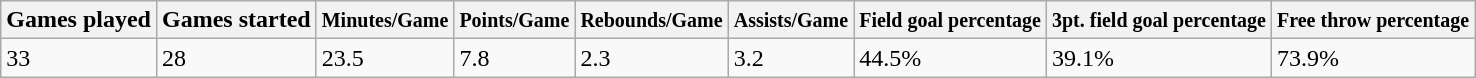<table class="wikitable">
<tr>
<th>Games played</th>
<th>Games started</th>
<th><small>Minutes/Game</small></th>
<th><small>Points/Game</small></th>
<th><small>Rebounds/Game</small></th>
<th><small>Assists/Game</small></th>
<th><small>Field goal percentage</small></th>
<th><small>3pt. field goal percentage</small></th>
<th><small>Free throw percentage</small></th>
</tr>
<tr>
<td>33</td>
<td>28</td>
<td>23.5</td>
<td>7.8</td>
<td>2.3</td>
<td>3.2</td>
<td>44.5%</td>
<td>39.1%</td>
<td>73.9%</td>
</tr>
</table>
